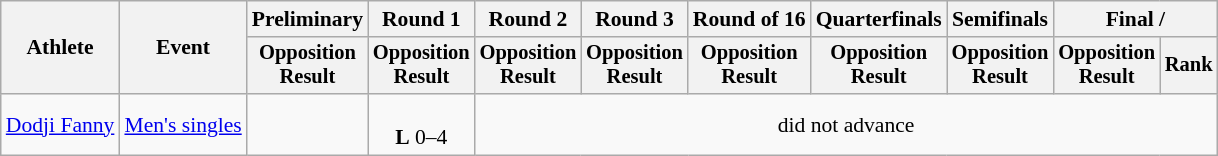<table class="wikitable" style="font-size:90%;">
<tr>
<th rowspan=2>Athlete</th>
<th rowspan=2>Event</th>
<th>Preliminary</th>
<th>Round 1</th>
<th>Round 2</th>
<th>Round 3</th>
<th>Round of 16</th>
<th>Quarterfinals</th>
<th>Semifinals</th>
<th colspan=2>Final / </th>
</tr>
<tr style="font-size:95%">
<th>Opposition<br>Result</th>
<th>Opposition<br>Result</th>
<th>Opposition<br>Result</th>
<th>Opposition<br>Result</th>
<th>Opposition<br>Result</th>
<th>Opposition<br>Result</th>
<th>Opposition<br>Result</th>
<th>Opposition<br>Result</th>
<th>Rank</th>
</tr>
<tr align=center>
<td align=left><a href='#'>Dodji Fanny</a></td>
<td align=left><a href='#'>Men's singles</a></td>
<td></td>
<td><br><strong>L</strong> 0–4</td>
<td colspan=8>did not advance</td>
</tr>
</table>
